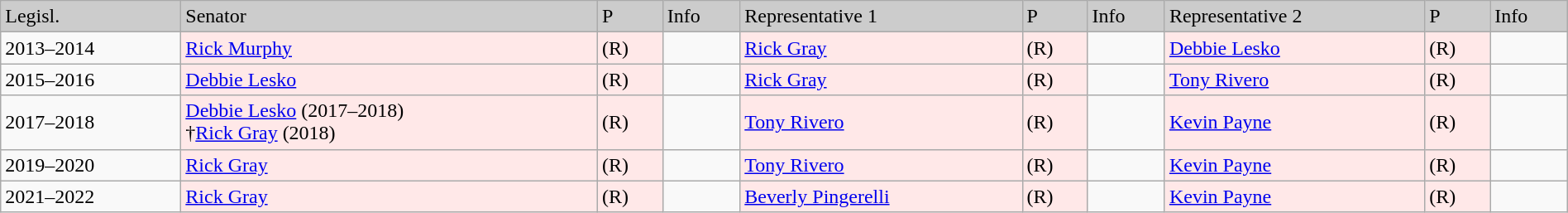<table class=wikitable width="100%" border="1">
<tr style="background-color:#cccccc;">
<td>Legisl.</td>
<td>Senator</td>
<td>P</td>
<td>Info</td>
<td>Representative 1</td>
<td>P</td>
<td>Info</td>
<td>Representative 2</td>
<td>P</td>
<td>Info</td>
</tr>
<tr>
<td>2013–2014</td>
<td style="background:#FFE8E8"><a href='#'>Rick Murphy</a></td>
<td style="background:#FFE8E8">(R)</td>
<td></td>
<td style="background:#FFE8E8"><a href='#'>Rick Gray</a></td>
<td style="background:#FFE8E8">(R)</td>
<td></td>
<td style="background:#FFE8E8"><a href='#'>Debbie Lesko</a></td>
<td style="background:#FFE8E8">(R)</td>
<td></td>
</tr>
<tr>
<td>2015–2016</td>
<td style="background:#FFE8E8"><a href='#'>Debbie Lesko</a></td>
<td style="background:#FFE8E8">(R)</td>
<td></td>
<td style="background:#FFE8E8"><a href='#'>Rick Gray</a></td>
<td style="background:#FFE8E8">(R)</td>
<td></td>
<td style="background:#FFE8E8"><a href='#'>Tony Rivero</a></td>
<td style="background:#FFE8E8">(R)</td>
<td></td>
</tr>
<tr>
<td>2017–2018</td>
<td style="background:#FFE8E8"><a href='#'>Debbie Lesko</a> (2017–2018)<br>†<a href='#'>Rick Gray</a> (2018)</td>
<td style="background:#FFE8E8">(R)</td>
<td></td>
<td style="background:#FFE8E8"><a href='#'>Tony Rivero</a></td>
<td style="background:#FFE8E8">(R)</td>
<td></td>
<td style="background:#FFE8E8"><a href='#'>Kevin Payne</a></td>
<td style="background:#FFE8E8">(R)</td>
<td></td>
</tr>
<tr>
<td>2019–2020</td>
<td style="background:#FFE8E8"><a href='#'>Rick Gray</a></td>
<td style="background:#FFE8E8">(R)</td>
<td></td>
<td style="background:#FFE8E8"><a href='#'>Tony Rivero</a></td>
<td style="background:#FFE8E8">(R)</td>
<td></td>
<td style="background:#FFE8E8"><a href='#'>Kevin Payne</a></td>
<td style="background:#FFE8E8">(R)</td>
<td></td>
</tr>
<tr>
<td>2021–2022</td>
<td style="background:#FFE8E8"><a href='#'>Rick Gray</a></td>
<td style="background:#FFE8E8">(R)</td>
<td></td>
<td style="background:#FFE8E8"><a href='#'>Beverly Pingerelli</a></td>
<td style="background:#FFE8E8">(R)</td>
<td></td>
<td style="background:#FFE8E8"><a href='#'>Kevin Payne</a></td>
<td style="background:#FFE8E8">(R)</td>
<td></td>
</tr>
</table>
